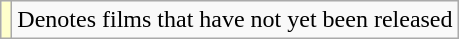<table class="wikitable">
<tr>
<td style="background:#FFFFCC;"></td>
<td>Denotes films that have not yet been released</td>
</tr>
</table>
